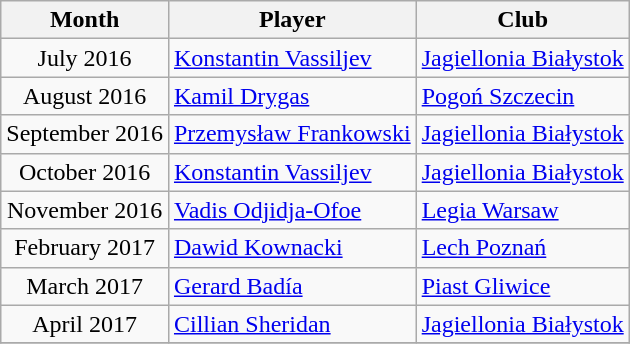<table class="wikitable" style="text-align:center">
<tr>
<th>Month</th>
<th>Player</th>
<th>Club</th>
</tr>
<tr>
<td>July 2016</td>
<td align="left"> <a href='#'>Konstantin Vassiljev</a></td>
<td align="left"><a href='#'>Jagiellonia Białystok</a></td>
</tr>
<tr>
<td>August 2016</td>
<td align="left"> <a href='#'>Kamil Drygas</a></td>
<td align="left"><a href='#'>Pogoń Szczecin</a></td>
</tr>
<tr>
<td>September 2016</td>
<td align="left"> <a href='#'>Przemysław Frankowski</a></td>
<td align="left"><a href='#'>Jagiellonia Białystok</a></td>
</tr>
<tr>
<td>October 2016</td>
<td align="left"> <a href='#'>Konstantin Vassiljev</a></td>
<td align="left"><a href='#'>Jagiellonia Białystok</a></td>
</tr>
<tr>
<td>November 2016</td>
<td align="left"> <a href='#'>Vadis Odjidja-Ofoe</a></td>
<td align="left"><a href='#'>Legia Warsaw</a></td>
</tr>
<tr>
<td>February 2017</td>
<td align="left"> <a href='#'>Dawid Kownacki</a></td>
<td align="left"><a href='#'>Lech Poznań</a></td>
</tr>
<tr>
<td>March 2017</td>
<td align="left"> <a href='#'>Gerard Badía</a></td>
<td align="left"><a href='#'>Piast Gliwice</a></td>
</tr>
<tr>
<td>April 2017</td>
<td align="left"> <a href='#'>Cillian Sheridan</a></td>
<td align="left"><a href='#'>Jagiellonia Białystok</a></td>
</tr>
<tr>
</tr>
</table>
